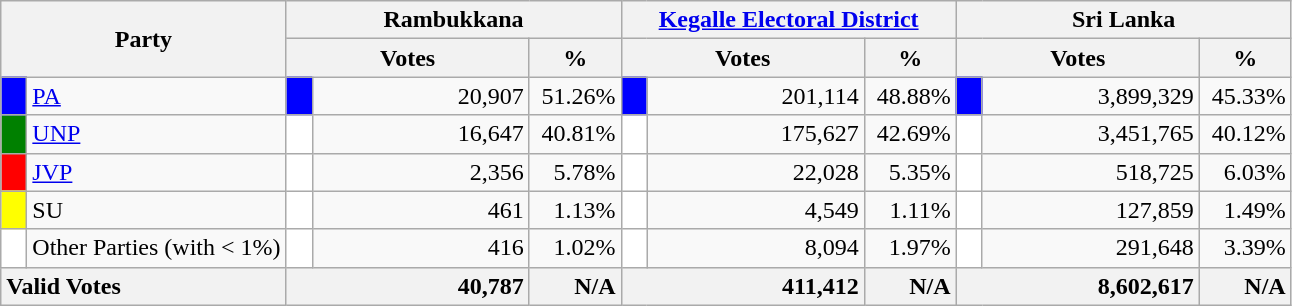<table class="wikitable">
<tr>
<th colspan="2" width="144px"rowspan="2">Party</th>
<th colspan="3" width="216px">Rambukkana</th>
<th colspan="3" width="216px"><a href='#'>Kegalle Electoral District</a></th>
<th colspan="3" width="216px">Sri Lanka</th>
</tr>
<tr>
<th colspan="2" width="144px">Votes</th>
<th>%</th>
<th colspan="2" width="144px">Votes</th>
<th>%</th>
<th colspan="2" width="144px">Votes</th>
<th>%</th>
</tr>
<tr>
<td style="background-color:blue;" width="10px"></td>
<td style="text-align:left;"><a href='#'>PA</a></td>
<td style="background-color:blue;" width="10px"></td>
<td style="text-align:right;">20,907</td>
<td style="text-align:right;">51.26%</td>
<td style="background-color:blue;" width="10px"></td>
<td style="text-align:right;">201,114</td>
<td style="text-align:right;">48.88%</td>
<td style="background-color:blue;" width="10px"></td>
<td style="text-align:right;">3,899,329</td>
<td style="text-align:right;">45.33%</td>
</tr>
<tr>
<td style="background-color:green;" width="10px"></td>
<td style="text-align:left;"><a href='#'>UNP</a></td>
<td style="background-color:white;" width="10px"></td>
<td style="text-align:right;">16,647</td>
<td style="text-align:right;">40.81%</td>
<td style="background-color:white;" width="10px"></td>
<td style="text-align:right;">175,627</td>
<td style="text-align:right;">42.69%</td>
<td style="background-color:white;" width="10px"></td>
<td style="text-align:right;">3,451,765</td>
<td style="text-align:right;">40.12%</td>
</tr>
<tr>
<td style="background-color:red;" width="10px"></td>
<td style="text-align:left;"><a href='#'>JVP</a></td>
<td style="background-color:white;" width="10px"></td>
<td style="text-align:right;">2,356</td>
<td style="text-align:right;">5.78%</td>
<td style="background-color:white;" width="10px"></td>
<td style="text-align:right;">22,028</td>
<td style="text-align:right;">5.35%</td>
<td style="background-color:white;" width="10px"></td>
<td style="text-align:right;">518,725</td>
<td style="text-align:right;">6.03%</td>
</tr>
<tr>
<td style="background-color:yellow;" width="10px"></td>
<td style="text-align:left;">SU</td>
<td style="background-color:white;" width="10px"></td>
<td style="text-align:right;">461</td>
<td style="text-align:right;">1.13%</td>
<td style="background-color:white;" width="10px"></td>
<td style="text-align:right;">4,549</td>
<td style="text-align:right;">1.11%</td>
<td style="background-color:white;" width="10px"></td>
<td style="text-align:right;">127,859</td>
<td style="text-align:right;">1.49%</td>
</tr>
<tr>
<td style="background-color:white;" width="10px"></td>
<td style="text-align:left;">Other Parties (with < 1%)</td>
<td style="background-color:white;" width="10px"></td>
<td style="text-align:right;">416</td>
<td style="text-align:right;">1.02%</td>
<td style="background-color:white;" width="10px"></td>
<td style="text-align:right;">8,094</td>
<td style="text-align:right;">1.97%</td>
<td style="background-color:white;" width="10px"></td>
<td style="text-align:right;">291,648</td>
<td style="text-align:right;">3.39%</td>
</tr>
<tr>
<th colspan="2" width="144px"style="text-align:left;">Valid Votes</th>
<th style="text-align:right;"colspan="2" width="144px">40,787</th>
<th style="text-align:right;">N/A</th>
<th style="text-align:right;"colspan="2" width="144px">411,412</th>
<th style="text-align:right;">N/A</th>
<th style="text-align:right;"colspan="2" width="144px">8,602,617</th>
<th style="text-align:right;">N/A</th>
</tr>
</table>
